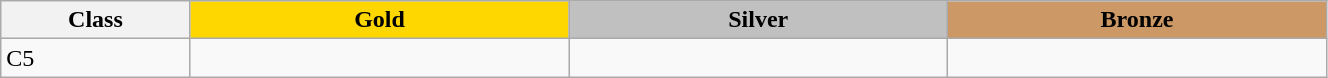<table class=wikitable style="font-size:100%" width="70%">
<tr>
<th rowspan="1" width="10%">Class</th>
<th rowspan="1" style="background:gold;" width="20%">Gold</th>
<th colspan="1" style="background:silver;" width="20%">Silver</th>
<th colspan="1" style="background:#CC9966;" width="20%">Bronze</th>
</tr>
<tr>
<td>C5</td>
<td></td>
<td></td>
<td></td>
</tr>
</table>
